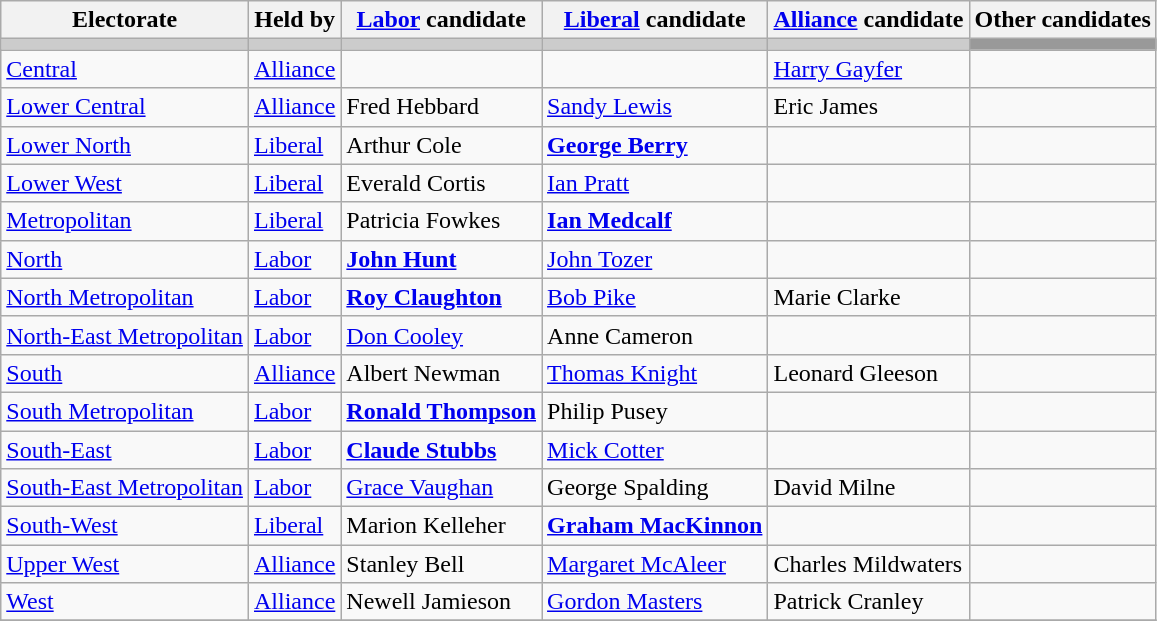<table class="wikitable">
<tr>
<th>Electorate</th>
<th>Held by</th>
<th><a href='#'>Labor</a> candidate</th>
<th><a href='#'>Liberal</a> candidate</th>
<th><a href='#'>Alliance</a> candidate</th>
<th>Other candidates</th>
</tr>
<tr bgcolor="#cccccc">
<td></td>
<td></td>
<td></td>
<td></td>
<td></td>
<td bgcolor="#999999"></td>
</tr>
<tr>
<td><a href='#'>Central</a></td>
<td><a href='#'>Alliance</a></td>
<td></td>
<td></td>
<td><a href='#'>Harry Gayfer</a></td>
<td></td>
</tr>
<tr>
<td><a href='#'>Lower Central</a></td>
<td><a href='#'>Alliance</a></td>
<td>Fred Hebbard</td>
<td><a href='#'>Sandy Lewis</a></td>
<td>Eric James</td>
<td></td>
</tr>
<tr>
<td><a href='#'>Lower North</a></td>
<td><a href='#'>Liberal</a></td>
<td>Arthur Cole</td>
<td><strong><a href='#'>George Berry</a></strong></td>
<td></td>
<td></td>
</tr>
<tr>
<td><a href='#'>Lower West</a></td>
<td><a href='#'>Liberal</a></td>
<td>Everald Cortis</td>
<td><a href='#'>Ian Pratt</a></td>
<td></td>
<td></td>
</tr>
<tr>
<td><a href='#'>Metropolitan</a></td>
<td><a href='#'>Liberal</a></td>
<td>Patricia Fowkes</td>
<td><strong><a href='#'>Ian Medcalf</a></strong></td>
<td></td>
<td></td>
</tr>
<tr>
<td><a href='#'>North</a></td>
<td><a href='#'>Labor</a></td>
<td><strong><a href='#'>John Hunt</a></strong></td>
<td><a href='#'>John Tozer</a></td>
<td></td>
<td></td>
</tr>
<tr>
<td><a href='#'>North Metropolitan</a></td>
<td><a href='#'>Labor</a></td>
<td><strong><a href='#'>Roy Claughton</a></strong></td>
<td><a href='#'>Bob Pike</a></td>
<td>Marie Clarke</td>
<td></td>
</tr>
<tr>
<td><a href='#'>North-East Metropolitan</a></td>
<td><a href='#'>Labor</a></td>
<td><a href='#'>Don Cooley</a></td>
<td>Anne Cameron</td>
<td></td>
<td></td>
</tr>
<tr>
<td><a href='#'>South</a></td>
<td><a href='#'>Alliance</a></td>
<td>Albert Newman</td>
<td><a href='#'>Thomas Knight</a></td>
<td>Leonard Gleeson</td>
<td></td>
</tr>
<tr>
<td><a href='#'>South Metropolitan</a></td>
<td><a href='#'>Labor</a></td>
<td><strong><a href='#'>Ronald Thompson</a></strong></td>
<td>Philip Pusey</td>
<td></td>
<td></td>
</tr>
<tr>
<td><a href='#'>South-East</a></td>
<td><a href='#'>Labor</a></td>
<td><strong><a href='#'>Claude Stubbs</a></strong></td>
<td><a href='#'>Mick Cotter</a></td>
<td></td>
<td></td>
</tr>
<tr>
<td><a href='#'>South-East Metropolitan</a></td>
<td><a href='#'>Labor</a></td>
<td><a href='#'>Grace Vaughan</a></td>
<td>George Spalding</td>
<td>David Milne</td>
<td></td>
</tr>
<tr>
<td><a href='#'>South-West</a></td>
<td><a href='#'>Liberal</a></td>
<td>Marion Kelleher</td>
<td><strong><a href='#'>Graham MacKinnon</a></strong></td>
<td></td>
<td></td>
</tr>
<tr>
<td><a href='#'>Upper West</a></td>
<td><a href='#'>Alliance</a></td>
<td>Stanley Bell</td>
<td><a href='#'>Margaret McAleer</a></td>
<td>Charles Mildwaters</td>
<td></td>
</tr>
<tr>
<td><a href='#'>West</a></td>
<td><a href='#'>Alliance</a></td>
<td>Newell Jamieson</td>
<td><a href='#'>Gordon Masters</a></td>
<td>Patrick Cranley</td>
<td></td>
</tr>
<tr>
</tr>
</table>
